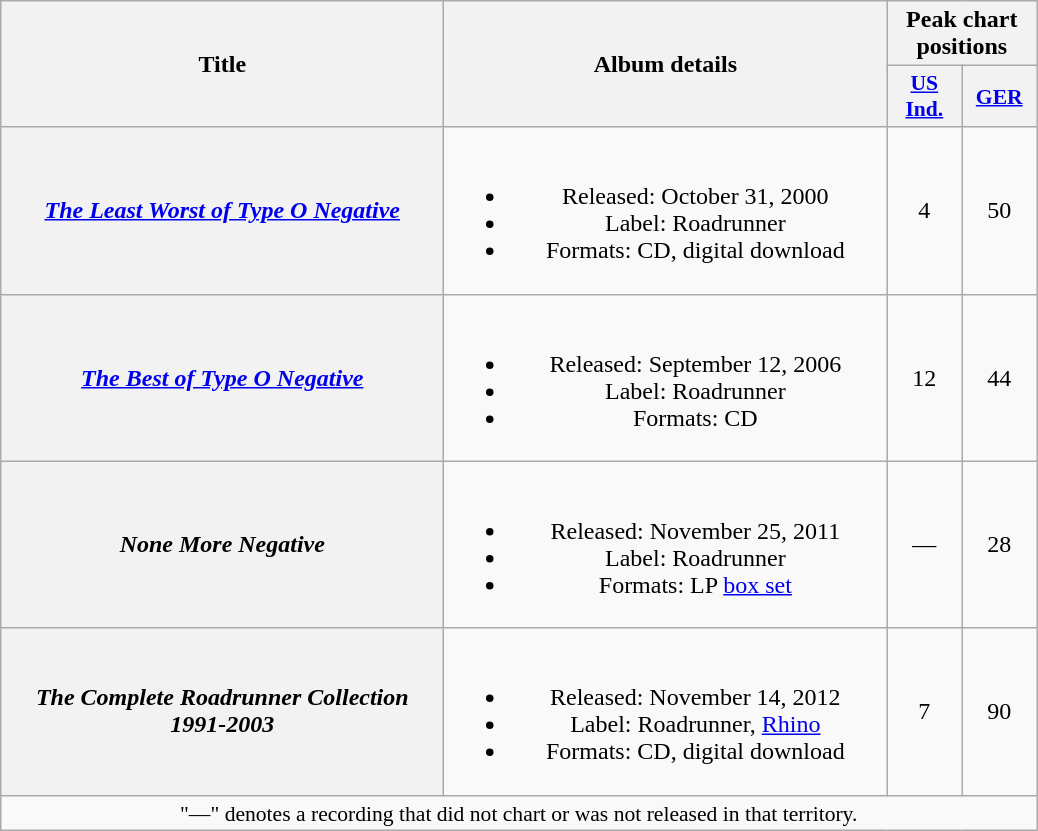<table class="wikitable plainrowheaders" style="text-align:center;">
<tr>
<th scope="col" rowspan="2" style="width:18em;">Title</th>
<th scope="col" rowspan="2" style="width:18em;">Album details</th>
<th scope="col" colspan="2">Peak chart positions</th>
</tr>
<tr>
<th scope="col" style="width:3em;font-size:90%;"><a href='#'>US<br>Ind.</a><br></th>
<th scope="col" style="width:3em;font-size:90%;"><a href='#'>GER</a><br></th>
</tr>
<tr>
<th scope="row"><em><a href='#'>The Least Worst of Type O Negative</a></em></th>
<td><br><ul><li>Released: October 31, 2000</li><li>Label: Roadrunner</li><li>Formats: CD, digital download</li></ul></td>
<td>4</td>
<td>50</td>
</tr>
<tr>
<th scope="row"><em><a href='#'>The Best of Type O Negative</a></em></th>
<td><br><ul><li>Released: September 12, 2006</li><li>Label: Roadrunner</li><li>Formats: CD</li></ul></td>
<td>12</td>
<td>44</td>
</tr>
<tr>
<th scope="row"><em>None More Negative</em></th>
<td><br><ul><li>Released: November 25, 2011</li><li>Label: Roadrunner</li><li>Formats: LP <a href='#'>box set</a></li></ul></td>
<td>—</td>
<td>28</td>
</tr>
<tr>
<th scope="row"><em>The Complete Roadrunner Collection 1991-2003</em></th>
<td><br><ul><li>Released: November 14, 2012</li><li>Label: Roadrunner, <a href='#'>Rhino</a></li><li>Formats: CD, digital download</li></ul></td>
<td>7</td>
<td>90</td>
</tr>
<tr>
<td colspan="6" style="font-size:90%">"—" denotes a recording that did not chart or was not released in that territory.</td>
</tr>
</table>
